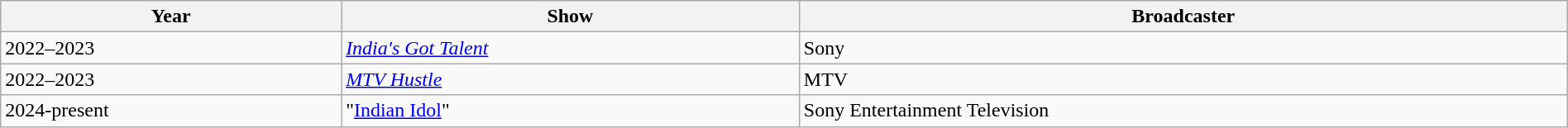<table class="wikitable sortable" style="text align-center;" width="100%">
<tr>
<th scope="col">Year</th>
<th scope="col">Show</th>
<th scope="col">Broadcaster</th>
</tr>
<tr>
<td>2022–2023</td>
<td><em><a href='#'>India's Got Talent</a></em></td>
<td>Sony</td>
</tr>
<tr>
<td>2022–2023</td>
<td><em><a href='#'>MTV Hustle</a></em></td>
<td>MTV</td>
</tr>
<tr>
<td>2024-present</td>
<td>"<a href='#'>Indian Idol</a>"</td>
<td>Sony Entertainment Television</td>
</tr>
</table>
